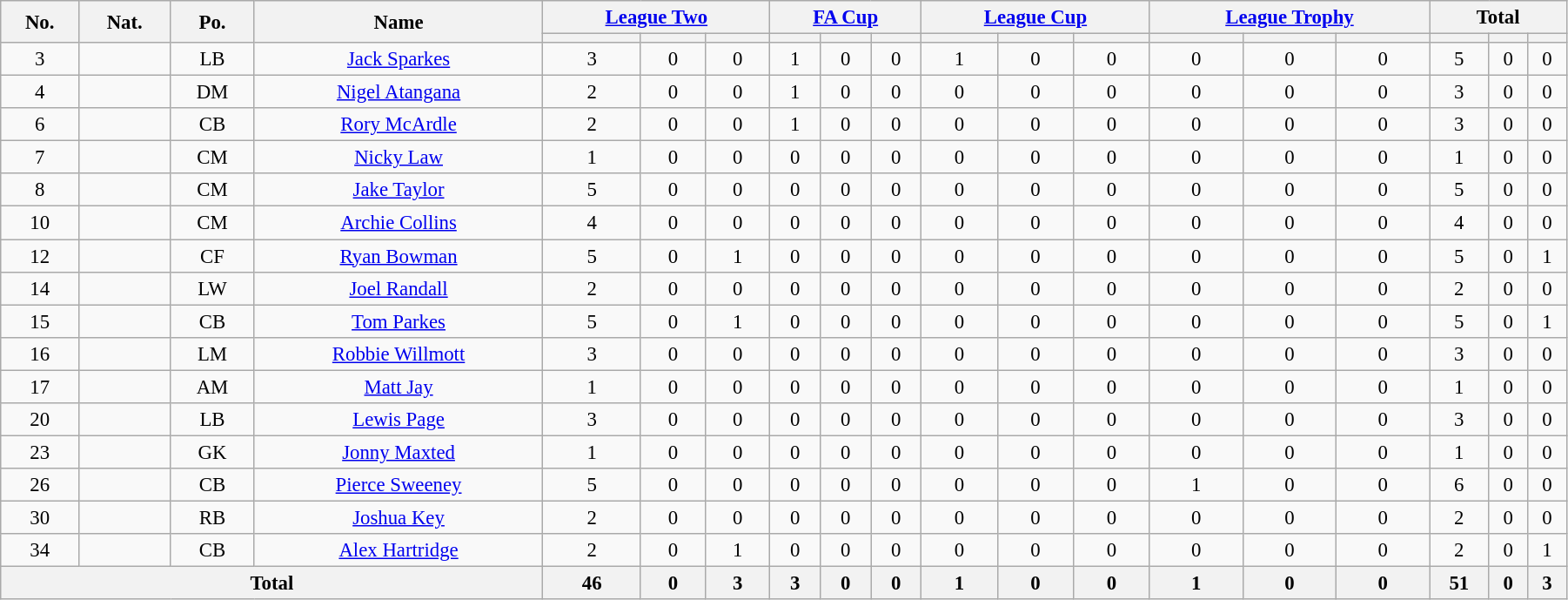<table class="wikitable" style="text-align:center; font-size:95%; width:95%;">
<tr>
<th rowspan=2>No.</th>
<th rowspan=2>Nat.</th>
<th rowspan=2>Po.</th>
<th rowspan=2>Name</th>
<th colspan=3><a href='#'>League Two</a></th>
<th colspan=3><a href='#'>FA Cup</a></th>
<th colspan=3><a href='#'>League Cup</a></th>
<th colspan=3><a href='#'>League Trophy</a></th>
<th colspan=3>Total</th>
</tr>
<tr>
<th></th>
<th></th>
<th></th>
<th></th>
<th></th>
<th></th>
<th></th>
<th></th>
<th></th>
<th></th>
<th></th>
<th></th>
<th></th>
<th></th>
<th></th>
</tr>
<tr>
<td>3</td>
<td></td>
<td>LB</td>
<td><a href='#'>Jack Sparkes</a></td>
<td>3</td>
<td>0</td>
<td>0</td>
<td>1</td>
<td>0</td>
<td>0</td>
<td>1</td>
<td>0</td>
<td>0</td>
<td>0</td>
<td>0</td>
<td>0</td>
<td>5</td>
<td>0</td>
<td>0</td>
</tr>
<tr>
<td>4</td>
<td></td>
<td>DM</td>
<td><a href='#'>Nigel Atangana</a></td>
<td>2</td>
<td>0</td>
<td>0</td>
<td>1</td>
<td>0</td>
<td>0</td>
<td>0</td>
<td>0</td>
<td>0</td>
<td>0</td>
<td>0</td>
<td>0</td>
<td>3</td>
<td>0</td>
<td>0</td>
</tr>
<tr>
<td>6</td>
<td></td>
<td>CB</td>
<td><a href='#'>Rory McArdle</a></td>
<td>2</td>
<td>0</td>
<td>0</td>
<td>1</td>
<td>0</td>
<td>0</td>
<td>0</td>
<td>0</td>
<td>0</td>
<td>0</td>
<td>0</td>
<td>0</td>
<td>3</td>
<td>0</td>
<td>0</td>
</tr>
<tr>
<td>7</td>
<td></td>
<td>CM</td>
<td><a href='#'>Nicky Law</a></td>
<td>1</td>
<td>0</td>
<td>0</td>
<td>0</td>
<td>0</td>
<td>0</td>
<td>0</td>
<td>0</td>
<td>0</td>
<td>0</td>
<td>0</td>
<td>0</td>
<td>1</td>
<td>0</td>
<td>0</td>
</tr>
<tr>
<td>8</td>
<td></td>
<td>CM</td>
<td><a href='#'>Jake Taylor</a></td>
<td>5</td>
<td>0</td>
<td>0</td>
<td>0</td>
<td>0</td>
<td>0</td>
<td>0</td>
<td>0</td>
<td>0</td>
<td>0</td>
<td>0</td>
<td>0</td>
<td>5</td>
<td>0</td>
<td>0</td>
</tr>
<tr>
<td>10</td>
<td></td>
<td>CM</td>
<td><a href='#'>Archie Collins</a></td>
<td>4</td>
<td>0</td>
<td>0</td>
<td>0</td>
<td>0</td>
<td>0</td>
<td>0</td>
<td>0</td>
<td>0</td>
<td>0</td>
<td>0</td>
<td>0</td>
<td>4</td>
<td>0</td>
<td>0</td>
</tr>
<tr>
<td>12</td>
<td></td>
<td>CF</td>
<td><a href='#'>Ryan Bowman</a></td>
<td>5</td>
<td>0</td>
<td>1</td>
<td>0</td>
<td>0</td>
<td>0</td>
<td>0</td>
<td>0</td>
<td>0</td>
<td>0</td>
<td>0</td>
<td>0</td>
<td>5</td>
<td>0</td>
<td>1</td>
</tr>
<tr>
<td>14</td>
<td></td>
<td>LW</td>
<td><a href='#'>Joel Randall</a></td>
<td>2</td>
<td>0</td>
<td>0</td>
<td>0</td>
<td>0</td>
<td>0</td>
<td>0</td>
<td>0</td>
<td>0</td>
<td>0</td>
<td>0</td>
<td>0</td>
<td>2</td>
<td>0</td>
<td>0</td>
</tr>
<tr>
<td>15</td>
<td></td>
<td>CB</td>
<td><a href='#'>Tom Parkes</a></td>
<td>5</td>
<td>0</td>
<td>1</td>
<td>0</td>
<td>0</td>
<td>0</td>
<td>0</td>
<td>0</td>
<td>0</td>
<td>0</td>
<td>0</td>
<td>0</td>
<td>5</td>
<td>0</td>
<td>1</td>
</tr>
<tr>
<td>16</td>
<td></td>
<td>LM</td>
<td><a href='#'>Robbie Willmott</a></td>
<td>3</td>
<td>0</td>
<td>0</td>
<td>0</td>
<td>0</td>
<td>0</td>
<td>0</td>
<td>0</td>
<td>0</td>
<td>0</td>
<td>0</td>
<td>0</td>
<td>3</td>
<td>0</td>
<td>0</td>
</tr>
<tr>
<td>17</td>
<td></td>
<td>AM</td>
<td><a href='#'>Matt Jay</a></td>
<td>1</td>
<td>0</td>
<td>0</td>
<td>0</td>
<td>0</td>
<td>0</td>
<td>0</td>
<td>0</td>
<td>0</td>
<td>0</td>
<td>0</td>
<td>0</td>
<td>1</td>
<td>0</td>
<td>0</td>
</tr>
<tr>
<td>20</td>
<td></td>
<td>LB</td>
<td><a href='#'>Lewis Page</a></td>
<td>3</td>
<td>0</td>
<td>0</td>
<td>0</td>
<td>0</td>
<td>0</td>
<td>0</td>
<td>0</td>
<td>0</td>
<td>0</td>
<td>0</td>
<td>0</td>
<td>3</td>
<td>0</td>
<td>0</td>
</tr>
<tr>
<td>23</td>
<td></td>
<td>GK</td>
<td><a href='#'>Jonny Maxted</a></td>
<td>1</td>
<td>0</td>
<td>0</td>
<td>0</td>
<td>0</td>
<td>0</td>
<td>0</td>
<td>0</td>
<td>0</td>
<td>0</td>
<td>0</td>
<td>0</td>
<td>1</td>
<td>0</td>
<td>0</td>
</tr>
<tr>
<td>26</td>
<td></td>
<td>CB</td>
<td><a href='#'>Pierce Sweeney</a></td>
<td>5</td>
<td>0</td>
<td>0</td>
<td>0</td>
<td>0</td>
<td>0</td>
<td>0</td>
<td>0</td>
<td>0</td>
<td>1</td>
<td>0</td>
<td>0</td>
<td>6</td>
<td>0</td>
<td>0</td>
</tr>
<tr>
<td>30</td>
<td></td>
<td>RB</td>
<td><a href='#'>Joshua Key</a></td>
<td>2</td>
<td>0</td>
<td>0</td>
<td>0</td>
<td>0</td>
<td>0</td>
<td>0</td>
<td>0</td>
<td>0</td>
<td>0</td>
<td>0</td>
<td>0</td>
<td>2</td>
<td>0</td>
<td>0</td>
</tr>
<tr>
<td>34</td>
<td></td>
<td>CB</td>
<td><a href='#'>Alex Hartridge</a></td>
<td>2</td>
<td>0</td>
<td>1</td>
<td>0</td>
<td>0</td>
<td>0</td>
<td>0</td>
<td>0</td>
<td>0</td>
<td>0</td>
<td>0</td>
<td>0</td>
<td>2</td>
<td>0</td>
<td>1</td>
</tr>
<tr>
<th colspan=4>Total</th>
<th>46</th>
<th>0</th>
<th>3</th>
<th>3</th>
<th>0</th>
<th>0</th>
<th>1</th>
<th>0</th>
<th>0</th>
<th>1</th>
<th>0</th>
<th>0</th>
<th>51</th>
<th>0</th>
<th>3</th>
</tr>
</table>
